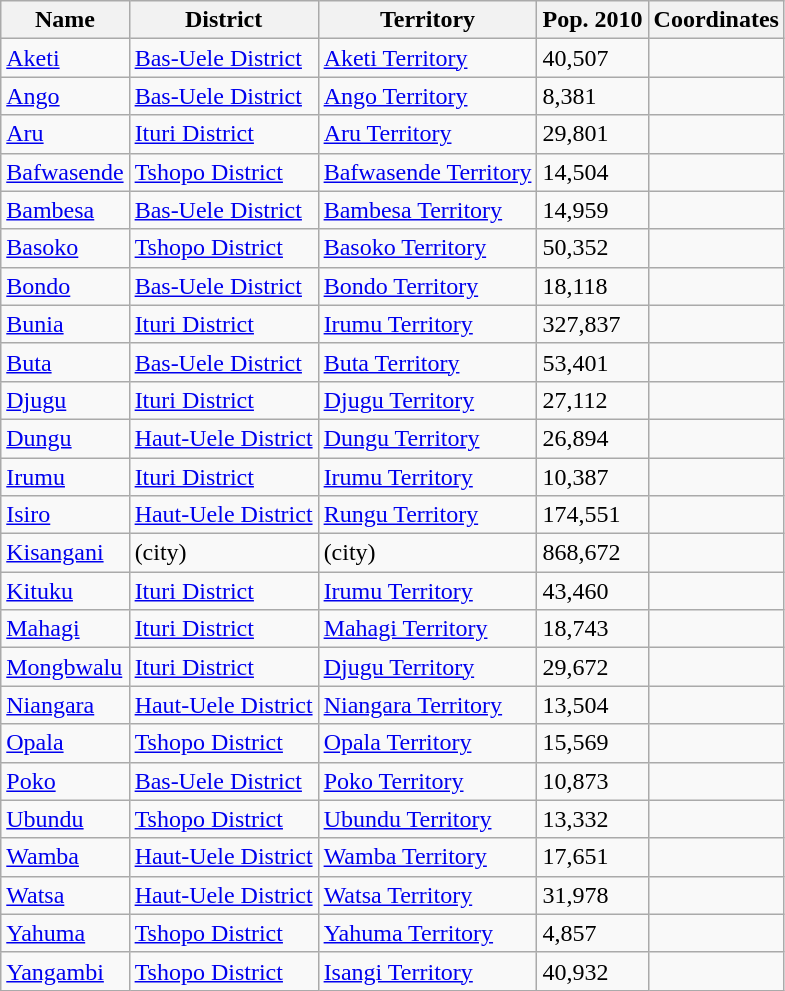<table class="wikitable sortable">
<tr>
<th>Name</th>
<th>District</th>
<th>Territory</th>
<th>Pop. 2010</th>
<th>Coordinates</th>
</tr>
<tr>
<td><a href='#'>Aketi</a></td>
<td><a href='#'>Bas-Uele District</a></td>
<td><a href='#'>Aketi Territory</a></td>
<td>40,507</td>
<td></td>
</tr>
<tr>
<td><a href='#'>Ango</a></td>
<td><a href='#'>Bas-Uele District</a></td>
<td><a href='#'>Ango Territory</a></td>
<td>8,381</td>
<td></td>
</tr>
<tr>
<td><a href='#'>Aru</a></td>
<td><a href='#'>Ituri District</a></td>
<td><a href='#'>Aru Territory</a></td>
<td>29,801</td>
<td></td>
</tr>
<tr>
<td><a href='#'>Bafwasende</a></td>
<td><a href='#'>Tshopo District</a></td>
<td><a href='#'>Bafwasende Territory</a></td>
<td>14,504</td>
<td></td>
</tr>
<tr>
<td><a href='#'>Bambesa</a></td>
<td><a href='#'>Bas-Uele District</a></td>
<td><a href='#'>Bambesa Territory</a></td>
<td>14,959</td>
<td></td>
</tr>
<tr>
<td><a href='#'>Basoko</a></td>
<td><a href='#'>Tshopo District</a></td>
<td><a href='#'>Basoko Territory</a></td>
<td>50,352</td>
<td></td>
</tr>
<tr>
<td><a href='#'>Bondo</a></td>
<td><a href='#'>Bas-Uele District</a></td>
<td><a href='#'>Bondo Territory</a></td>
<td>18,118</td>
<td></td>
</tr>
<tr>
<td><a href='#'>Bunia</a></td>
<td><a href='#'>Ituri District</a></td>
<td><a href='#'>Irumu Territory</a></td>
<td>327,837</td>
<td></td>
</tr>
<tr>
<td><a href='#'>Buta</a></td>
<td><a href='#'>Bas-Uele District</a></td>
<td><a href='#'>Buta Territory</a></td>
<td>53,401</td>
<td></td>
</tr>
<tr>
<td><a href='#'>Djugu</a></td>
<td><a href='#'>Ituri District</a></td>
<td><a href='#'>Djugu Territory</a></td>
<td>27,112</td>
<td></td>
</tr>
<tr>
<td><a href='#'>Dungu</a></td>
<td><a href='#'>Haut-Uele District</a></td>
<td><a href='#'>Dungu Territory</a></td>
<td>26,894</td>
<td></td>
</tr>
<tr>
<td><a href='#'>Irumu</a></td>
<td><a href='#'>Ituri District</a></td>
<td><a href='#'>Irumu Territory</a></td>
<td>10,387</td>
<td></td>
</tr>
<tr>
<td><a href='#'>Isiro</a></td>
<td><a href='#'>Haut-Uele District</a></td>
<td><a href='#'>Rungu Territory</a></td>
<td>174,551</td>
<td></td>
</tr>
<tr>
<td><a href='#'>Kisangani</a></td>
<td>(city)</td>
<td>(city)</td>
<td>868,672</td>
<td></td>
</tr>
<tr>
<td><a href='#'>Kituku</a></td>
<td><a href='#'>Ituri District</a></td>
<td><a href='#'>Irumu Territory</a></td>
<td>43,460</td>
<td></td>
</tr>
<tr>
<td><a href='#'>Mahagi</a></td>
<td><a href='#'>Ituri District</a></td>
<td><a href='#'>Mahagi Territory</a></td>
<td>18,743</td>
<td></td>
</tr>
<tr>
<td><a href='#'>Mongbwalu</a></td>
<td><a href='#'>Ituri District</a></td>
<td><a href='#'>Djugu Territory</a></td>
<td>29,672</td>
<td></td>
</tr>
<tr>
<td><a href='#'>Niangara</a></td>
<td><a href='#'>Haut-Uele District</a></td>
<td><a href='#'>Niangara Territory</a></td>
<td>13,504</td>
<td></td>
</tr>
<tr>
<td><a href='#'>Opala</a></td>
<td><a href='#'>Tshopo District</a></td>
<td><a href='#'>Opala Territory</a></td>
<td>15,569</td>
<td></td>
</tr>
<tr>
<td><a href='#'>Poko</a></td>
<td><a href='#'>Bas-Uele District</a></td>
<td><a href='#'>Poko Territory</a></td>
<td>10,873</td>
<td></td>
</tr>
<tr>
<td><a href='#'>Ubundu</a></td>
<td><a href='#'>Tshopo District</a></td>
<td><a href='#'>Ubundu Territory</a></td>
<td>13,332</td>
<td></td>
</tr>
<tr>
<td><a href='#'>Wamba</a></td>
<td><a href='#'>Haut-Uele District</a></td>
<td><a href='#'>Wamba Territory</a></td>
<td>17,651</td>
<td></td>
</tr>
<tr>
<td><a href='#'>Watsa</a></td>
<td><a href='#'>Haut-Uele District</a></td>
<td><a href='#'>Watsa Territory</a></td>
<td>31,978</td>
<td></td>
</tr>
<tr>
<td><a href='#'>Yahuma</a></td>
<td><a href='#'>Tshopo District</a></td>
<td><a href='#'>Yahuma Territory</a></td>
<td>4,857</td>
<td></td>
</tr>
<tr>
<td><a href='#'>Yangambi</a></td>
<td><a href='#'>Tshopo District</a></td>
<td><a href='#'>Isangi Territory</a></td>
<td>40,932</td>
<td></td>
</tr>
</table>
